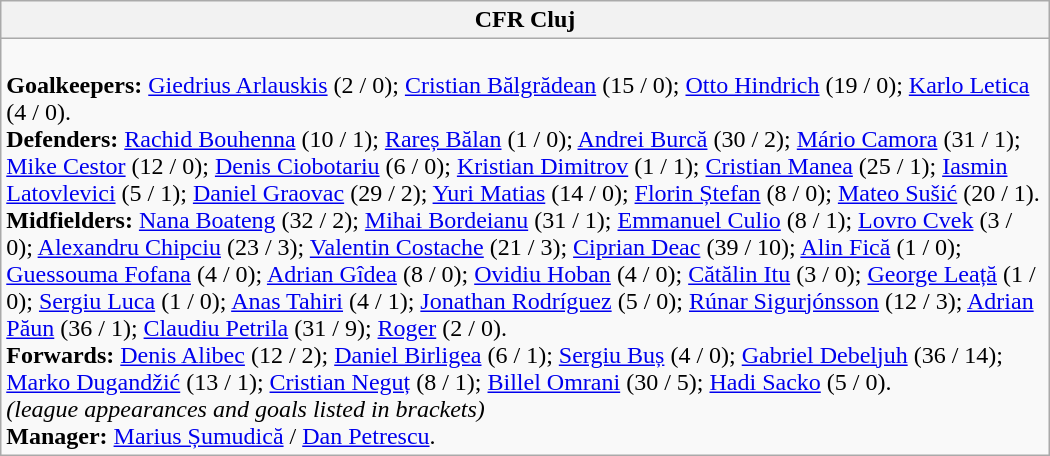<table class="wikitable" style="width:700px">
<tr>
<th>CFR Cluj</th>
</tr>
<tr>
<td><br><strong>Goalkeepers:</strong> <a href='#'>Giedrius Arlauskis</a>  (2 / 0); <a href='#'>Cristian Bălgrădean</a> (15 / 0); <a href='#'>Otto Hindrich</a> (19 / 0); <a href='#'>Karlo Letica</a>  (4 / 0).<br>
<strong>Defenders:</strong> <a href='#'>Rachid Bouhenna</a>  (10 / 1); <a href='#'>Rareș Bălan</a> (1 / 0); <a href='#'>Andrei Burcă</a> (30 / 2); <a href='#'>Mário Camora</a>  (31 / 1); <a href='#'>Mike Cestor</a>  (12 / 0); <a href='#'>Denis Ciobotariu</a> (6 / 0); <a href='#'>Kristian Dimitrov</a>  (1 / 1); <a href='#'>Cristian Manea</a> (25 / 1); <a href='#'>Iasmin Latovlevici</a> (5 / 1); <a href='#'>Daniel Graovac</a>  (29 / 2); <a href='#'>Yuri Matias</a>  (14 / 0); <a href='#'>Florin Ștefan</a> (8 / 0); <a href='#'>Mateo Sušić</a>  (20 / 1).<br>
<strong>Midfielders:</strong>  <a href='#'>Nana Boateng</a>  (32 / 2); <a href='#'>Mihai Bordeianu</a> (31 / 1); <a href='#'>Emmanuel Culio</a>  (8 / 1); <a href='#'>Lovro Cvek</a>  (3 / 0); <a href='#'>Alexandru Chipciu</a> (23 / 3); <a href='#'>Valentin Costache</a> (21 / 3); <a href='#'>Ciprian Deac</a> (39 / 10); <a href='#'>Alin Fică</a> (1 / 0); <a href='#'>Guessouma Fofana</a>  (4 / 0); <a href='#'>Adrian Gîdea</a> (8 / 0); <a href='#'>Ovidiu Hoban</a> (4 / 0); <a href='#'>Cătălin Itu</a> (3 / 0); <a href='#'>George Leață</a> (1 / 0); <a href='#'>Sergiu Luca</a> (1 / 0); <a href='#'>Anas Tahiri</a>  (4 / 1); <a href='#'>Jonathan Rodríguez</a>  (5 / 0); <a href='#'>Rúnar Sigurjónsson</a>  (12 / 3); <a href='#'>Adrian Păun</a> (36 / 1); <a href='#'>Claudiu Petrila</a> (31 / 9); <a href='#'>Roger</a>  (2 / 0).<br>
<strong>Forwards:</strong> <a href='#'>Denis Alibec</a> (12 / 2); <a href='#'>Daniel Birligea</a> (6 / 1); <a href='#'>Sergiu Buș</a> (4 / 0); <a href='#'>Gabriel Debeljuh</a>  (36 / 14); <a href='#'>Marko Dugandžić</a>  (13 / 1); <a href='#'>Cristian Neguț</a> (8 / 1); <a href='#'>Billel Omrani</a>  (30 / 5); <a href='#'>Hadi Sacko</a>  (5 / 0).
<br><em>(league appearances and goals listed in brackets)</em><br><strong>Manager:</strong> <a href='#'>Marius Șumudică</a> / <a href='#'>Dan Petrescu</a>.</td>
</tr>
</table>
